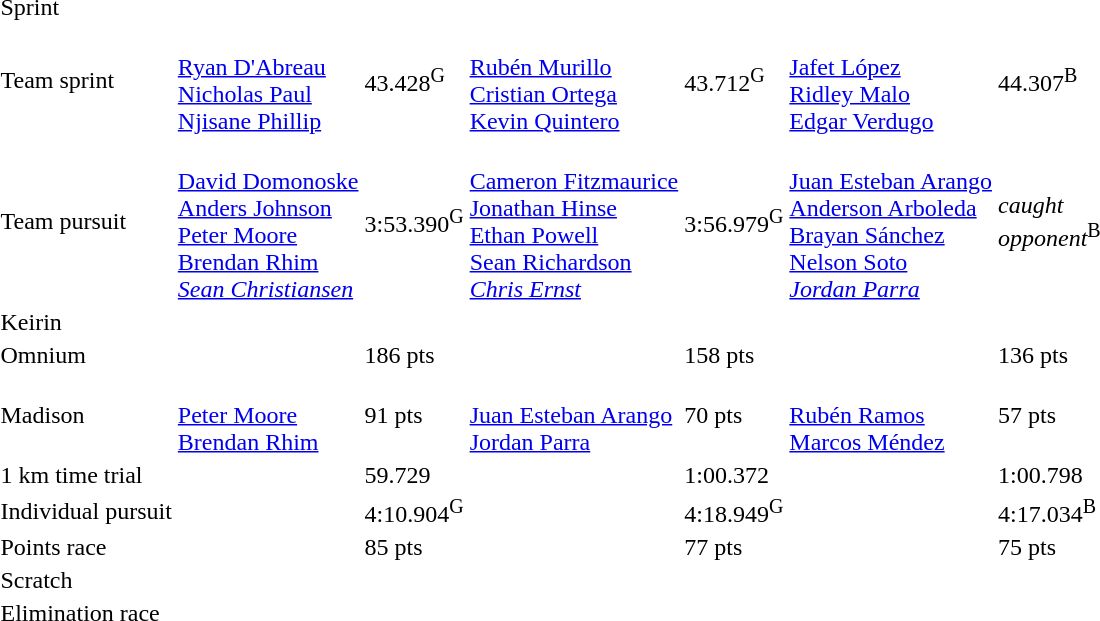<table>
<tr>
<td>Sprint</td>
<td colspan=2></td>
<td colspan=2></td>
<td colspan=2></td>
</tr>
<tr>
<td>Team sprint</td>
<td><br><a href='#'>Ryan D'Abreau</a><br><a href='#'>Nicholas Paul</a><br><a href='#'>Njisane Phillip</a></td>
<td>43.428<sup>G</sup></td>
<td><br><a href='#'>Rubén Murillo</a><br><a href='#'>Cristian Ortega</a><br><a href='#'>Kevin Quintero</a></td>
<td>43.712<sup>G</sup></td>
<td><br><a href='#'>Jafet López</a><br><a href='#'>Ridley Malo</a><br><a href='#'>Edgar Verdugo</a></td>
<td>44.307<sup>B</sup></td>
</tr>
<tr>
<td>Team pursuit</td>
<td><br><a href='#'>David Domonoske</a><br><a href='#'>Anders Johnson</a><br><a href='#'>Peter Moore</a><br><a href='#'>Brendan Rhim</a><br><em><a href='#'>Sean Christiansen</a></em></td>
<td>3:53.390<sup>G</sup></td>
<td><br><a href='#'>Cameron Fitzmaurice</a><br><a href='#'>Jonathan Hinse</a><br><a href='#'>Ethan Powell</a><br><a href='#'>Sean Richardson</a><br><em><a href='#'>Chris Ernst</a></em></td>
<td>3:56.979<sup>G</sup></td>
<td><br><a href='#'>Juan Esteban Arango</a><br><a href='#'>Anderson Arboleda</a><br><a href='#'>Brayan Sánchez</a><br><a href='#'>Nelson Soto</a><br><em><a href='#'>Jordan Parra</a></em></td>
<td><em>caught<br>opponent</em><sup>B</sup></td>
</tr>
<tr>
<td>Keirin</td>
<td colspan=2></td>
<td colspan=2></td>
<td colspan=2></td>
</tr>
<tr>
<td>Omnium</td>
<td></td>
<td>186 pts</td>
<td></td>
<td>158 pts</td>
<td></td>
<td>136 pts</td>
</tr>
<tr>
<td>Madison</td>
<td><br><a href='#'>Peter Moore</a><br><a href='#'>Brendan Rhim</a></td>
<td>91 pts</td>
<td><br><a href='#'>Juan Esteban Arango</a><br><a href='#'>Jordan Parra</a></td>
<td>70 pts</td>
<td><br><a href='#'>Rubén Ramos</a><br><a href='#'>Marcos Méndez</a></td>
<td>57 pts</td>
</tr>
<tr>
<td>1 km time trial</td>
<td></td>
<td>59.729</td>
<td></td>
<td>1:00.372</td>
<td></td>
<td>1:00.798</td>
</tr>
<tr>
<td>Individual pursuit</td>
<td></td>
<td>4:10.904<sup>G</sup></td>
<td></td>
<td>4:18.949<sup>G</sup></td>
<td></td>
<td>4:17.034<sup>B</sup></td>
</tr>
<tr>
<td>Points race</td>
<td></td>
<td>85 pts</td>
<td></td>
<td>77 pts</td>
<td></td>
<td>75 pts</td>
</tr>
<tr>
<td>Scratch</td>
<td colspan=2></td>
<td colspan=2></td>
<td colspan=2></td>
</tr>
<tr>
<td>Elimination race</td>
<td colspan=2></td>
<td colspan=2></td>
<td colspan=2></td>
</tr>
</table>
